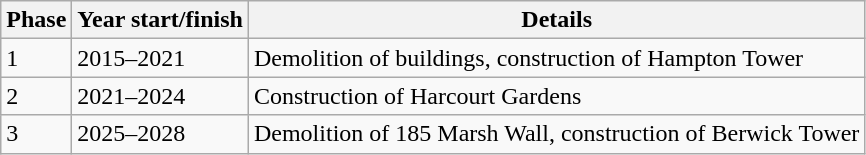<table class="wikitable">
<tr>
<th>Phase</th>
<th>Year start/finish</th>
<th>Details</th>
</tr>
<tr>
<td>1</td>
<td>2015–2021</td>
<td>Demolition of buildings, construction of Hampton Tower</td>
</tr>
<tr>
<td>2</td>
<td>2021–2024</td>
<td>Construction of Harcourt Gardens</td>
</tr>
<tr>
<td>3</td>
<td>2025–2028</td>
<td>Demolition of 185 Marsh Wall, construction of Berwick Tower</td>
</tr>
</table>
